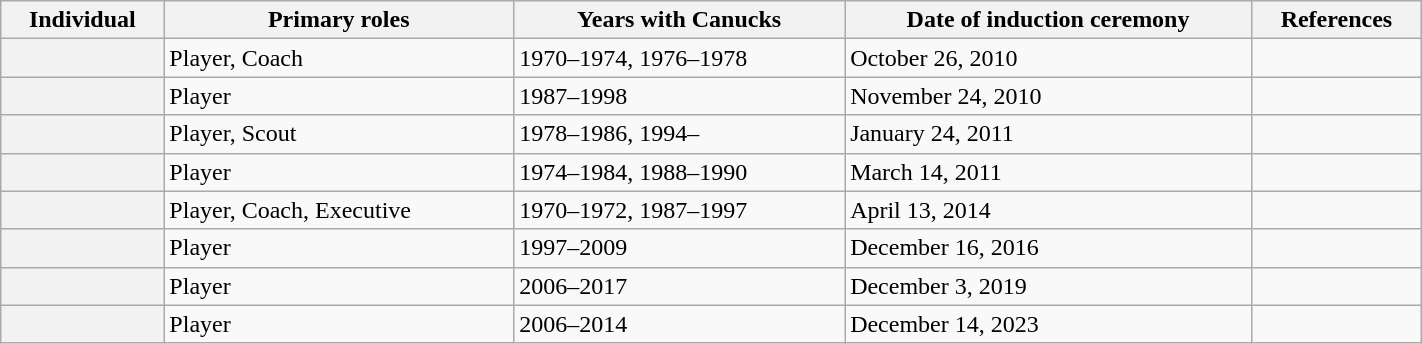<table class="wikitable sortable" width="75%">
<tr>
<th scope="col">Individual</th>
<th scope="col">Primary roles</th>
<th scope="col">Years with Canucks</th>
<th scope="col">Date of induction ceremony</th>
<th scope="col" class="unsortable">References</th>
</tr>
<tr>
<th scope="row"></th>
<td>Player, Coach</td>
<td>1970–1974, 1976–1978</td>
<td>October 26, 2010</td>
<td></td>
</tr>
<tr>
<th scope="row"></th>
<td>Player</td>
<td>1987–1998</td>
<td>November 24, 2010</td>
<td></td>
</tr>
<tr>
<th scope="row"></th>
<td>Player, Scout</td>
<td>1978–1986, 1994–</td>
<td>January 24, 2011</td>
<td></td>
</tr>
<tr>
<th scope="row"></th>
<td>Player</td>
<td>1974–1984, 1988–1990</td>
<td>March 14, 2011</td>
<td></td>
</tr>
<tr>
<th scope="row"></th>
<td>Player, Coach, Executive</td>
<td>1970–1972, 1987–1997</td>
<td>April 13, 2014</td>
<td></td>
</tr>
<tr>
<th scope="row"></th>
<td>Player</td>
<td>1997–2009</td>
<td>December 16, 2016</td>
<td></td>
</tr>
<tr>
<th scope="row"></th>
<td>Player</td>
<td>2006–2017</td>
<td>December 3, 2019</td>
<td></td>
</tr>
<tr>
<th scope="row"></th>
<td>Player</td>
<td>2006–2014</td>
<td>December 14, 2023</td>
<td></td>
</tr>
</table>
